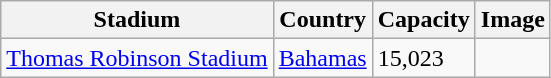<table class="wikitable sortable">
<tr>
<th>Stadium</th>
<th>Country</th>
<th>Capacity</th>
<th>Image</th>
</tr>
<tr>
<td><a href='#'>Thomas Robinson Stadium</a></td>
<td><a href='#'>Bahamas</a></td>
<td>15,023</td>
<td></td>
</tr>
</table>
